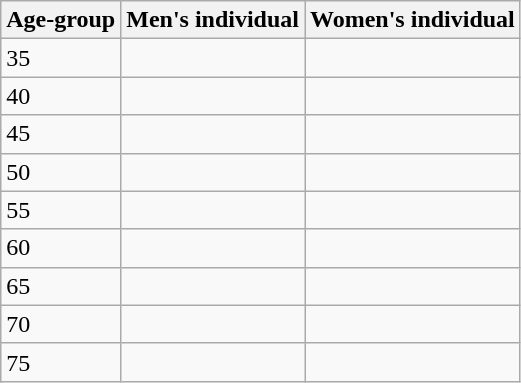<table class=wikitable>
<tr>
<th>Age-group</th>
<th>Men's individual</th>
<th>Women's individual</th>
</tr>
<tr>
<td>35</td>
<td></td>
<td></td>
</tr>
<tr>
<td>40</td>
<td></td>
<td></td>
</tr>
<tr>
<td>45</td>
<td></td>
<td></td>
</tr>
<tr>
<td>50</td>
<td></td>
<td></td>
</tr>
<tr>
<td>55</td>
<td></td>
<td></td>
</tr>
<tr>
<td>60</td>
<td></td>
<td></td>
</tr>
<tr>
<td>65</td>
<td></td>
<td></td>
</tr>
<tr>
<td>70</td>
<td></td>
<td></td>
</tr>
<tr>
<td>75</td>
<td></td>
<td></td>
</tr>
</table>
